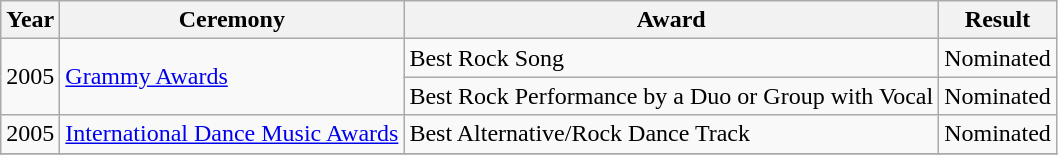<table class="wikitable">
<tr>
<th align="left">Year</th>
<th align="left">Ceremony</th>
<th align="left">Award</th>
<th align="left">Result</th>
</tr>
<tr>
<td align="left" rowspan="2">2005</td>
<td align="left" rowspan="2"><a href='#'>Grammy Awards</a></td>
<td align="left">Best Rock Song</td>
<td align="left">Nominated</td>
</tr>
<tr>
<td align="left">Best Rock Performance by a Duo or Group with Vocal</td>
<td align="left">Nominated</td>
</tr>
<tr>
<td align="left">2005</td>
<td align="left"><a href='#'>International Dance Music Awards</a></td>
<td align="left">Best Alternative/Rock Dance Track</td>
<td align="left">Nominated</td>
</tr>
<tr>
</tr>
</table>
